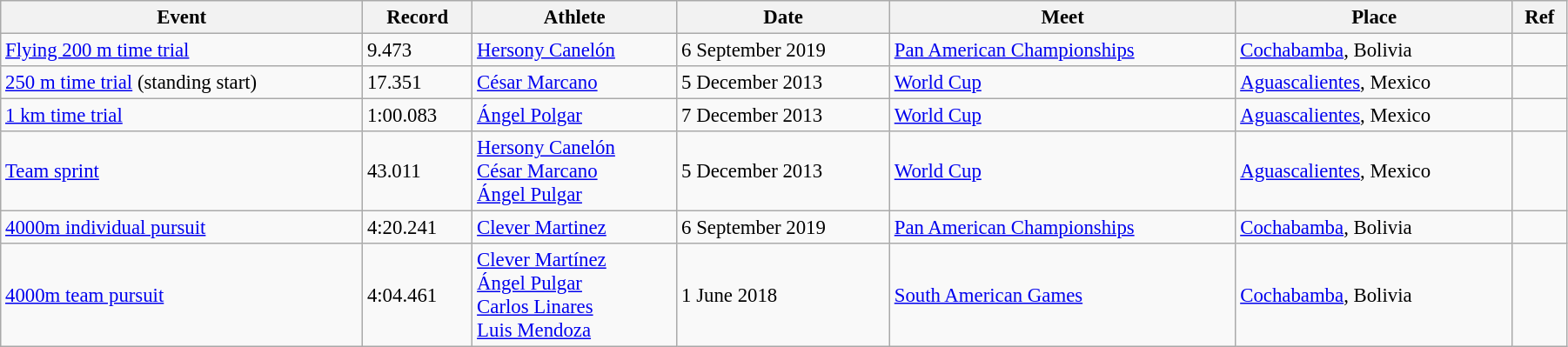<table class="wikitable" style="font-size:95%; width: 95%;">
<tr>
<th>Event</th>
<th>Record</th>
<th>Athlete</th>
<th>Date</th>
<th>Meet</th>
<th>Place</th>
<th>Ref</th>
</tr>
<tr>
<td><a href='#'>Flying 200 m time trial</a></td>
<td>9.473</td>
<td><a href='#'>Hersony Canelón</a></td>
<td>6 September 2019</td>
<td><a href='#'>Pan American Championships</a></td>
<td><a href='#'>Cochabamba</a>, Bolivia</td>
<td></td>
</tr>
<tr>
<td><a href='#'>250 m time trial</a> (standing start)</td>
<td>17.351</td>
<td><a href='#'>César Marcano</a></td>
<td>5 December 2013</td>
<td><a href='#'>World Cup</a></td>
<td><a href='#'>Aguascalientes</a>, Mexico</td>
<td></td>
</tr>
<tr>
<td><a href='#'>1 km time trial</a></td>
<td>1:00.083</td>
<td><a href='#'>Ángel Polgar</a></td>
<td>7 December 2013</td>
<td><a href='#'>World Cup</a></td>
<td><a href='#'>Aguascalientes</a>, Mexico</td>
<td></td>
</tr>
<tr>
<td><a href='#'>Team sprint</a></td>
<td>43.011</td>
<td><a href='#'>Hersony Canelón</a><br><a href='#'>César Marcano</a><br><a href='#'>Ángel Pulgar</a></td>
<td>5 December 2013</td>
<td><a href='#'>World Cup</a></td>
<td><a href='#'>Aguascalientes</a>, Mexico</td>
<td></td>
</tr>
<tr>
<td><a href='#'>4000m individual pursuit</a></td>
<td>4:20.241</td>
<td><a href='#'>Clever Martinez</a></td>
<td>6 September 2019</td>
<td><a href='#'>Pan American Championships</a></td>
<td><a href='#'>Cochabamba</a>, Bolivia</td>
<td></td>
</tr>
<tr>
<td><a href='#'>4000m team pursuit</a></td>
<td>4:04.461</td>
<td><a href='#'>Clever Martínez</a><br><a href='#'>Ángel Pulgar</a><br><a href='#'>Carlos Linares</a><br><a href='#'>Luis Mendoza</a></td>
<td>1 June 2018</td>
<td><a href='#'>South American Games</a></td>
<td><a href='#'>Cochabamba</a>, Bolivia</td>
<td></td>
</tr>
</table>
